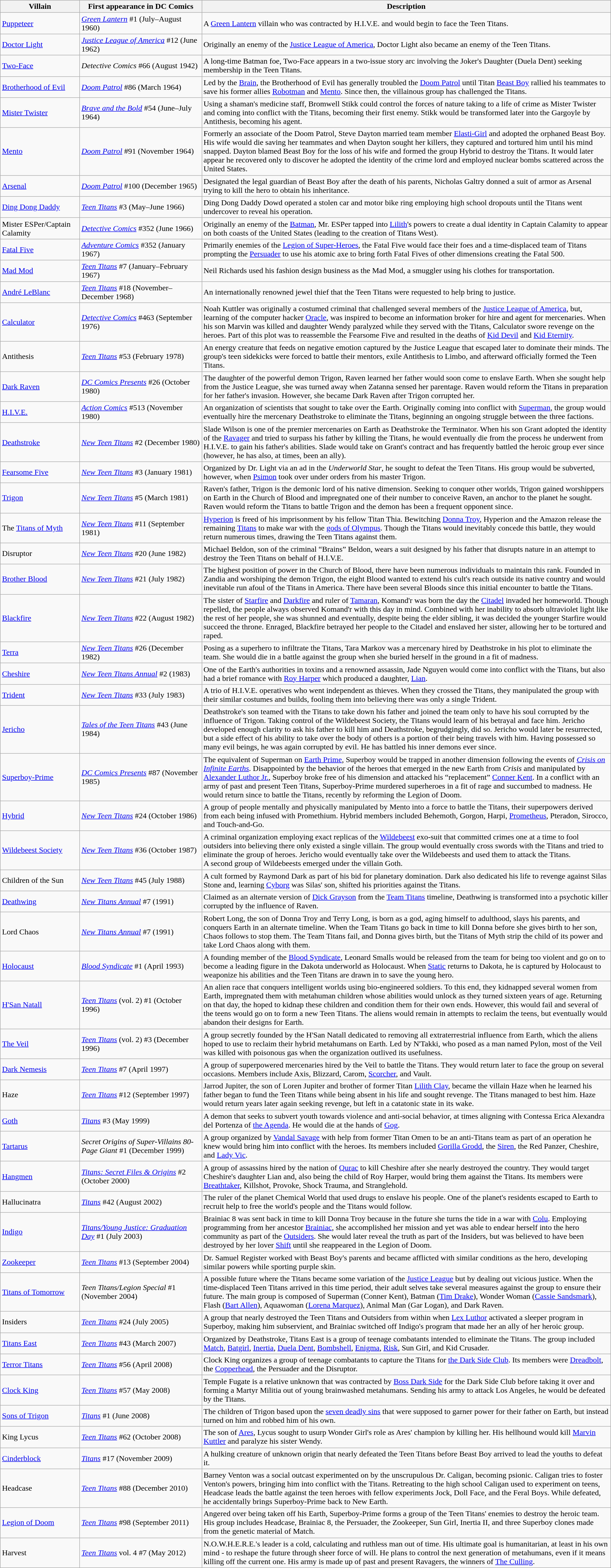<table class="wikitable">
<tr>
<th width="13%">Villain</th>
<th width="20%">First appearance in DC Comics</th>
<th width="67%">Description</th>
</tr>
<tr>
<td><a href='#'>Puppeteer</a></td>
<td><em><a href='#'>Green Lantern</a></em> #1 (July–August 1960)</td>
<td>A <a href='#'>Green Lantern</a> villain who was contracted by H.I.V.E. and would begin to face the Teen Titans.</td>
</tr>
<tr>
<td><a href='#'>Doctor Light</a></td>
<td><em><a href='#'>Justice League of America</a></em> #12 (June 1962)</td>
<td>Originally an enemy of the <a href='#'>Justice League of America</a>, Doctor Light also became an enemy of the Teen Titans.</td>
</tr>
<tr>
<td><a href='#'>Two-Face</a></td>
<td><em>Detective Comics</em> #66 (August 1942)</td>
<td>A long-time Batman foe, Two-Face appears in a two-issue story arc involving the Joker's Daughter (Duela Dent) seeking membership in the Teen Titans.</td>
</tr>
<tr>
<td><a href='#'>Brotherhood of Evil</a></td>
<td><em><a href='#'>Doom Patrol</a></em> #86 (March 1964)</td>
<td>Led by the <a href='#'>Brain</a>, the Brotherhood of Evil has generally troubled the <a href='#'>Doom Patrol</a> until Titan <a href='#'>Beast Boy</a> rallied his teammates to save his former allies <a href='#'>Robotman</a> and <a href='#'>Mento</a>. Since then, the villainous group has challenged the Titans.</td>
</tr>
<tr>
<td><a href='#'>Mister Twister</a></td>
<td><em><a href='#'>Brave and the Bold</a></em> #54 (June–July 1964)</td>
<td>Using a shaman's medicine staff, Bromwell Stikk could control the forces of nature taking to a life of crime as Mister Twister and coming into conflict with the Titans, becoming their first enemy. Stikk would be transformed later into the Gargoyle by Antithesis, becoming his agent.</td>
</tr>
<tr>
<td><a href='#'>Mento</a></td>
<td><em><a href='#'>Doom Patrol</a></em> #91 (November 1964)</td>
<td>Formerly an associate of the Doom Patrol, Steve Dayton married team member <a href='#'>Elasti-Girl</a> and adopted the orphaned Beast Boy. His wife would die saving her teammates and when Dayton sought her killers, they captured and tortured him until his mind snapped. Dayton blamed Beast Boy for the loss of his wife and formed the group Hybrid to destroy the Titans. It would later appear he recovered only to discover he adopted the identity of the crime lord and employed nuclear bombs scattered across the United States.</td>
</tr>
<tr>
<td><a href='#'>Arsenal</a></td>
<td><em><a href='#'>Doom Patrol</a></em> #100 (December 1965)</td>
<td>Designated the legal guardian of Beast Boy after the death of his parents, Nicholas Galtry donned a suit of armor as Arsenal trying to kill the hero to obtain his inheritance.</td>
</tr>
<tr>
<td><a href='#'>Ding Dong Daddy</a></td>
<td><em><a href='#'>Teen Titans</a></em> #3 (May–June 1966)</td>
<td>Ding Dong Daddy Dowd operated a stolen car and motor bike ring employing high school dropouts until the Titans went undercover to reveal his operation.</td>
</tr>
<tr>
<td>Mister ESPer/Captain Calamity</td>
<td><em><a href='#'>Detective Comics</a></em> #352 (June 1966)</td>
<td>Originally an enemy of the <a href='#'>Batman</a>, Mr. ESPer tapped into <a href='#'>Lilith</a>'s powers to create a dual identity in Captain Calamity to appear on both coasts of the United States (leading to the creation of Titans West).</td>
</tr>
<tr>
<td><a href='#'>Fatal Five</a></td>
<td><em><a href='#'>Adventure Comics</a></em> #352 (January 1967)</td>
<td>Primarily enemies of the <a href='#'>Legion of Super-Heroes</a>, the Fatal Five would face their foes and a time-displaced team of Titans prompting the <a href='#'>Persuader</a> to use his atomic axe to bring forth Fatal Fives of other dimensions creating the Fatal 500.</td>
</tr>
<tr>
<td><a href='#'>Mad Mod</a></td>
<td><em><a href='#'>Teen Titans</a></em> #7 (January–February 1967)</td>
<td>Neil Richards used his fashion design business as the Mad Mod, a smuggler using his clothes for transportation.</td>
</tr>
<tr>
<td><a href='#'>André LeBlanc</a></td>
<td><em><a href='#'>Teen Titans</a></em> #18 (November–December 1968)</td>
<td>An internationally renowned jewel thief that the Teen Titans were requested to help bring to justice.</td>
</tr>
<tr>
<td><a href='#'>Calculator</a></td>
<td><em><a href='#'>Detective Comics</a></em> #463 (September 1976)</td>
<td>Noah Kuttler was originally a costumed criminal that challenged several members of the <a href='#'>Justice League of America</a>, but, learning of the computer hacker <a href='#'>Oracle</a>, was inspired to become an information broker for hire and agent for mercenaries. When his son Marvin was killed and daughter Wendy paralyzed while they served with the Titans, Calculator swore revenge on the heroes. Part of this plot was to reassemble the Fearsome Five and resulted in the deaths of <a href='#'>Kid Devil</a> and <a href='#'>Kid Eternity</a>.</td>
</tr>
<tr>
<td>Antithesis</td>
<td><em><a href='#'>Teen Titans</a></em> #53 (February 1978)</td>
<td>An energy creature that feeds on negative emotion captured by the Justice League that escaped later to dominate their minds. The group's teen sidekicks were forced to battle their mentors, exile Antithesis to Limbo, and afterward officially formed the Teen Titans.</td>
</tr>
<tr>
<td><a href='#'>Dark Raven</a></td>
<td><em><a href='#'>DC Comics Presents</a></em> #26 (October 1980)</td>
<td>The daughter of the powerful demon Trigon, Raven learned her father would soon come to enslave Earth. When she sought help from the Justice League, she was turned away when Zatanna sensed her parentage. Raven would reform the Titans in preparation for her father's invasion. However, she became Dark Raven after Trigon corrupted her.</td>
</tr>
<tr>
<td><a href='#'>H.I.V.E.</a></td>
<td><em><a href='#'>Action Comics</a></em> #513 (November 1980)</td>
<td>An organization of scientists that sought to take over the Earth. Originally coming into conflict with <a href='#'>Superman</a>, the group would eventually hire the mercenary Deathstroke to eliminate the Titans, beginning an ongoing struggle between the three factions.</td>
</tr>
<tr>
<td><a href='#'>Deathstroke</a></td>
<td><em><a href='#'>New Teen Titans</a></em> #2 (December 1980)</td>
<td>Slade Wilson is one of the premier mercenaries on Earth as Deathstroke the Terminator. When his son Grant adopted the identity of the <a href='#'>Ravager</a> and tried to surpass his father by killing the Titans, he would eventually die from the process he underwent from H.I.V.E. to gain his father's abilities. Slade would take on Grant's contract and has frequently battled the heroic group ever since (however, he has also, at times, been an ally).</td>
</tr>
<tr>
<td><a href='#'>Fearsome Five</a></td>
<td><em><a href='#'>New Teen Titans</a></em> #3 (January 1981)</td>
<td>Organized by Dr. Light via an ad in the <em>Underworld Star</em>, he sought to defeat the Teen Titans. His group would be subverted, however, when <a href='#'>Psimon</a> took over under orders from his master Trigon.</td>
</tr>
<tr>
<td><a href='#'>Trigon</a></td>
<td><em><a href='#'>New Teen Titans</a></em> #5 (March 1981)</td>
<td>Raven's father, Trigon is the demonic lord of his native dimension. Seeking to conquer other worlds, Trigon gained worshippers on Earth in the Church of Blood and impregnated one of their number to conceive Raven, an anchor to the planet he sought. Raven would reform the Titans to battle Trigon and the demon has been a frequent opponent since.</td>
</tr>
<tr>
<td>The <a href='#'>Titans of Myth</a></td>
<td><em><a href='#'>New Teen Titans</a></em> #11 (September 1981)</td>
<td><a href='#'>Hyperion</a> is freed of his imprisonment by his fellow Titan Thia. Bewitching <a href='#'>Donna Troy</a>, Hyperion and the Amazon release the remaining <a href='#'>Titans</a> to make war with the <a href='#'>gods of Olympus</a>. Though the Titans would inevitably concede this battle, they would return numerous times, drawing the Teen Titans against them.</td>
</tr>
<tr>
<td>Disruptor</td>
<td><em><a href='#'>New Teen Titans</a></em> #20 (June 1982)</td>
<td>Michael Beldon, son of the criminal “Brains” Beldon, wears a suit designed by his father that disrupts nature in an attempt to destroy the Teen Titans on behalf of H.I.V.E.</td>
</tr>
<tr>
<td><a href='#'>Brother Blood</a></td>
<td><em><a href='#'>New Teen Titans</a></em> #21 (July 1982)</td>
<td>The highest position of power in the Church of Blood, there have been numerous individuals to maintain this rank. Founded in Zandia and worshiping the demon Trigon, the eight Blood wanted to extend his cult's reach outside its native country and would inevitable run afoul of the Titans in America. There have been several Bloods since this initial encounter to battle the Titans.</td>
</tr>
<tr>
<td><a href='#'>Blackfire</a></td>
<td><em><a href='#'>New Teen Titans</a></em> #22 (August 1982)</td>
<td>The sister of <a href='#'>Starfire</a> and <a href='#'>Darkfire</a> and ruler of <a href='#'>Tamaran</a>, Komand'r was born the day the <a href='#'>Citadel</a> invaded her homeworld. Though repelled, the people always observed Komand'r with this day in mind. Combined with her inability to absorb ultraviolet light like the rest of her people, she was shunned and eventually, despite being the elder sibling, it was decided the younger Starfire would succeed the throne. Enraged, Blackfire betrayed her people to the Citadel and enslaved her sister, allowing her to be tortured and raped.</td>
</tr>
<tr>
<td><a href='#'>Terra</a></td>
<td><em><a href='#'>New Teen Titans</a></em> #26 (December 1982)</td>
<td>Posing as a superhero to infiltrate the Titans, Tara Markov was a mercenary hired by Deathstroke in his plot to eliminate the team. She would die in a battle against the group when she buried herself in the ground in a fit of madness.</td>
</tr>
<tr>
<td><a href='#'>Cheshire</a></td>
<td><em><a href='#'>New Teen Titans Annual</a></em> #2 (1983)</td>
<td>One of the Earth's authorities in toxins and a renowned assassin, Jade Nguyen would come into conflict with the Titans, but also had a brief romance with <a href='#'>Roy Harper</a> which produced a daughter, <a href='#'>Lian</a>.</td>
</tr>
<tr>
<td><a href='#'>Trident</a></td>
<td><em><a href='#'>New Teen Titans</a></em> #33 (July 1983)</td>
<td>A trio of H.I.V.E. operatives who went independent as thieves. When they crossed the Titans, they manipulated the group with their similar costumes and builds, fooling them into believing there was only a single Trident.</td>
</tr>
<tr>
<td><a href='#'>Jericho</a></td>
<td><em><a href='#'>Tales of the Teen Titans</a></em> #43 (June 1984)</td>
<td>Deathstroke's son teamed with the Titans to take down his father and joined the team only to have his soul corrupted by the influence of Trigon. Taking control of the Wildebeest Society, the Titans would learn of his betrayal and face him. Jericho developed enough clarity to ask his father to kill him and Deathstroke, begrudgingly, did so. Jericho would later be resurrected, but a side effect of his ability to take over the body of others is a portion of their being travels with him. Having possessed so many evil beings, he was again corrupted by evil. He has battled his inner demons ever since.</td>
</tr>
<tr>
<td><a href='#'>Superboy-Prime</a></td>
<td><em><a href='#'>DC Comics Presents</a></em> #87 (November 1985)</td>
<td>The equivalent of Superman on <a href='#'>Earth Prime</a>, Superboy would be trapped in another dimension following the events of <em><a href='#'>Crisis on Infinite Earths</a></em>. Disappointed by the behavior of the heroes that emerged in the new Earth from <em>Crisis</em> and manipulated by <a href='#'>Alexander Luthor Jr.</a>, Superboy broke free of his dimension and attacked his “replacement” <a href='#'>Conner Kent</a>. In a conflict with an army of past and present Teen Titans, Superboy-Prime murdered superheroes in a fit of rage and succumbed to madness. He would return since to battle the Titans, recently by reforming the Legion of Doom.</td>
</tr>
<tr>
<td><a href='#'>Hybrid</a></td>
<td><em><a href='#'>New Teen Titans</a></em> #24 (October 1986)</td>
<td>A group of people mentally and physically manipulated by Mento into a force to battle the Titans, their superpowers derived from each being infused with Promethium. Hybrid members included Behemoth, Gorgon, Harpi, <a href='#'>Prometheus</a>, Pteradon, Sirocco, and Touch-and-Go.</td>
</tr>
<tr>
<td><a href='#'>Wildebeest Society</a></td>
<td><em><a href='#'>New Teen Titans</a></em> #36 (October 1987)</td>
<td>A criminal organization employing exact replicas of the <a href='#'>Wildebeest</a> exo-suit that committed crimes one at a time to fool outsiders into believing there only existed a single villain. The group would eventually cross swords with the Titans and tried to eliminate the group of heroes. Jericho would eventually take over the Wildebeests and used them to attack the Titans.<br>A second group of Wildebeests emerged under the villain Goth.</td>
</tr>
<tr>
<td>Children of the Sun</td>
<td><em><a href='#'>New Teen Titans</a></em> #45 (July 1988)</td>
<td>A cult formed by Raymond Dark as part of his bid for planetary domination. Dark also dedicated his life to revenge against Silas Stone and, learning <a href='#'>Cyborg</a> was Silas' son, shifted his priorities against the Titans.</td>
</tr>
<tr>
<td><a href='#'>Deathwing</a></td>
<td><em><a href='#'>New Titans Annual</a></em> #7 (1991)</td>
<td>Claimed as an alternate version of <a href='#'>Dick Grayson</a> from the <a href='#'>Team Titans</a> timeline, Deathwing is transformed into a psychotic killer corrupted by the influence of Raven.</td>
</tr>
<tr>
<td>Lord Chaos</td>
<td><em><a href='#'>New Titans Annual</a></em> #7 (1991)</td>
<td>Robert Long, the son of Donna Troy and Terry Long, is born as a god, aging himself to adulthood, slays his parents, and conquers Earth in an alternate timeline. When the Team Titans go back in time to kill Donna before she gives birth to her son, Chaos follows to stop them. The Team Titans fail, and Donna gives birth, but the Titans of Myth strip the child of its power and take Lord Chaos along with them.</td>
</tr>
<tr>
<td><a href='#'>Holocaust</a></td>
<td><em><a href='#'>Blood Syndicate</a></em> #1 (April 1993)</td>
<td>A founding member of the <a href='#'>Blood Syndicate</a>, Leonard Smalls would be released from the team for being too violent and go on to become a leading figure in the Dakota underworld as Holocaust. When <a href='#'>Static</a> returns to Dakota, he is captured by Holocaust to weaponize his abilities and the Teen Titans are drawn in to save the young hero.</td>
</tr>
<tr>
<td><a href='#'>H'San Natall</a></td>
<td><em><a href='#'>Teen Titans</a></em> (vol. 2) #1 (October 1996)</td>
<td>An alien race that conquers intelligent worlds using bio-engineered soldiers. To this end, they kidnapped several women from Earth, impregnated them with metahuman children whose abilities would unlock as they turned sixteen years of age. Returning on that day, the hoped to kidnap these children and condition them for their own ends. However, this would fail and several of the teens would go on to form a new Teen Titans. The aliens would remain in attempts to reclaim the teens, but eventually would abandon their designs for Earth.</td>
</tr>
<tr>
<td><a href='#'>The Veil</a></td>
<td><em><a href='#'>Teen Titans</a></em> (vol. 2) #3 (December 1996)</td>
<td>A group secretly founded by the H'San Natall dedicated to removing all extraterrestrial influence from Earth, which the aliens hoped to use to reclaim their hybrid metahumans on Earth. Led by N'Takki, who posed as a man named Pylon, most of the Veil was killed with poisonous gas when the organization outlived its usefulness.</td>
</tr>
<tr>
<td><a href='#'>Dark Nemesis</a></td>
<td><em><a href='#'>Teen Titans</a></em> #7 (April 1997)</td>
<td>A group of superpowered mercenaries hired by the Veil to battle the Titans. They would return later to face the group on several occasions. Members include Axis, Blizzard, Carom, <a href='#'>Scorcher</a>, and Vault.</td>
</tr>
<tr>
<td>Haze</td>
<td><em><a href='#'>Teen Titans</a></em> #12 (September 1997)</td>
<td>Jarrod Jupiter, the son of Loren Jupiter and brother of former Titan <a href='#'>Lilith Clay</a>, became the villain Haze when he learned his father began to fund the Teen Titans while being absent in his life and sought revenge. The Titans managed to best him. Haze would return years later again seeking revenge, but left in a catatonic state in its wake.</td>
</tr>
<tr>
<td><a href='#'>Goth</a></td>
<td><em><a href='#'>Titans</a></em> #3 (May 1999)</td>
<td>A demon that seeks to subvert youth towards violence and anti-social behavior, at times aligning with Contessa Erica Alexandra del Portenza of <a href='#'>the Agenda</a>. He would die at the hands of <a href='#'>Gog</a>.</td>
</tr>
<tr>
<td><a href='#'>Tartarus</a></td>
<td><em>Secret Origins of Super-Villains 80-Page Giant</em> #1 (December 1999)</td>
<td>A group organized by <a href='#'>Vandal Savage</a> with help from former Titan Omen to be an anti-Titans team as part of an operation he knew would bring him into conflict with the heroes. Its members included <a href='#'>Gorilla Grodd</a>, the <a href='#'>Siren</a>, the Red Panzer, Cheshire, and <a href='#'>Lady Vic</a>.</td>
</tr>
<tr>
<td><a href='#'>Hangmen</a></td>
<td><em><a href='#'>Titans: Secret Files & Origins</a></em> #2 (October 2000)</td>
<td>A group of assassins hired by the nation of <a href='#'>Qurac</a> to kill Cheshire after she nearly destroyed the country. They would target Cheshire's daughter Lian and, also being the child of Roy Harper, would bring them against the Titans. Its members were <a href='#'>Breathtaker</a>, Killshot, Provoke, Shock Trauma, and Stranglehold.</td>
</tr>
<tr>
<td>Hallucinatra</td>
<td><em><a href='#'>Titans</a></em> #42 (August 2002)</td>
<td>The ruler of the planet Chemical World that used drugs to enslave his people. One of the planet's residents escaped to Earth to recruit help to free the world's people and the Titans would follow.</td>
</tr>
<tr>
<td><a href='#'>Indigo</a></td>
<td><em><a href='#'>Titans/Young Justice: Graduation Day</a></em> #1 (July 2003)</td>
<td>Brainiac 8 was sent back in time to kill Donna Troy because in the future she turns the tide in a war with <a href='#'>Colu</a>. Employing programming from her ancestor <a href='#'>Brainiac</a>, she accomplished her mission and yet was able to endear herself into the hero community as part of the <a href='#'>Outsiders</a>. She would later reveal the truth as part of the Insiders, but was believed to have been destroyed by her lover <a href='#'>Shift</a> until she reappeared in the Legion of Doom.</td>
</tr>
<tr>
<td><a href='#'>Zookeeper</a></td>
<td><em><a href='#'>Teen Titans</a></em> #13 (September 2004)</td>
<td>Dr. Samuel Register worked with Beast Boy's parents and became afflicted with similar conditions as the hero, developing similar powers while sporting purple skin.</td>
</tr>
<tr>
<td><a href='#'>Titans of Tomorrow</a></td>
<td><em>Teen Titans/Legion Special</em> #1 (November 2004)</td>
<td>A possible future where the Titans became some variation of the <a href='#'>Justice League</a> but by dealing out vicious justice. When the time-displaced Teen Titans arrived in this time period, their adult selves take several measures against the group to ensure their future. The main group is composed of Superman (Conner Kent), Batman (<a href='#'>Tim Drake</a>), Wonder Woman (<a href='#'>Cassie Sandsmark</a>), Flash (<a href='#'>Bart Allen</a>), Aquawoman (<a href='#'>Lorena Marquez</a>), Animal Man (Gar Logan), and Dark Raven.</td>
</tr>
<tr>
<td>Insiders</td>
<td><em><a href='#'>Teen Titans</a></em> #24 (July 2005)</td>
<td>A group that nearly destroyed the Teen Titans and Outsiders from within when <a href='#'>Lex Luthor</a> activated a sleeper program in Superboy, making him subservient, and Brainiac switched off Indigo's program that made her an ally of her heroic group.</td>
</tr>
<tr>
<td><a href='#'>Titans East</a></td>
<td><em><a href='#'>Teen Titans</a></em> #43 (March 2007)</td>
<td>Organized by Deathstroke, Titans East is a group of teenage combatants intended to eliminate the Titans. The group included <a href='#'>Match</a>, <a href='#'>Batgirl</a>, <a href='#'>Inertia</a>, <a href='#'>Duela Dent</a>, <a href='#'>Bombshell</a>, <a href='#'>Enigma</a>, <a href='#'>Risk</a>, Sun Girl, and Kid Crusader.</td>
</tr>
<tr>
<td><a href='#'>Terror Titans</a></td>
<td><em><a href='#'>Teen Titans</a></em> #56 (April 2008)</td>
<td>Clock King organizes a group of teenage combatants to capture the Titans for <a href='#'>the Dark Side Club</a>. Its members were <a href='#'>Dreadbolt</a>, the <a href='#'>Copperhead</a>, the Persuader and the Disruptor.</td>
</tr>
<tr>
<td><a href='#'>Clock King</a></td>
<td><em><a href='#'>Teen Titans</a></em> #57 (May 2008)</td>
<td>Temple Fugate is a relative unknown that was contracted by <a href='#'>Boss Dark Side</a> for the Dark Side Club before taking it over and forming a Martyr Militia out of young brainwashed metahumans. Sending his army to attack Los Angeles, he would be defeated by the Titans.</td>
</tr>
<tr>
<td><a href='#'>Sons of Trigon</a></td>
<td><em><a href='#'>Titans</a></em> #1 (June 2008)</td>
<td>The children of Trigon based upon the <a href='#'>seven deadly sins</a> that were supposed to garner power for their father on Earth, but instead turned on him and robbed him of his own.</td>
</tr>
<tr>
<td>King Lycus</td>
<td><em><a href='#'>Teen Titans</a></em> #62 (October 2008)</td>
<td>The son of <a href='#'>Ares</a>, Lycus sought to usurp Wonder Girl's role as Ares' champion by killing her. His hellhound would kill <a href='#'>Marvin Kuttler</a> and paralyze his sister Wendy.</td>
</tr>
<tr>
<td><a href='#'>Cinderblock</a></td>
<td><em><a href='#'>Titans</a></em> #17 (November 2009)</td>
<td>A hulking creature of unknown origin that nearly defeated the Teen Titans before Beast Boy arrived to lead the youths to defeat it.</td>
</tr>
<tr>
<td>Headcase</td>
<td><em><a href='#'>Teen Titans</a></em> #88 (December 2010)</td>
<td>Barney Venton was a social outcast experimented on by the unscrupulous Dr. Caligan, becoming psionic. Caligan tries to foster Venton's powers, bringing him into conflict with the Titans. Retreating to the high school Caligan used to experiment on teens, Headcase leads the battle against the teen heroes with fellow experiments Jock, Doll Face, and the Feral Boys. While defeated, he accidentally brings Superboy-Prime back to New Earth.</td>
</tr>
<tr>
<td><a href='#'>Legion of Doom</a></td>
<td><em><a href='#'>Teen Titans</a></em> #98 (September 2011)</td>
<td>Angered over being taken off his Earth, Superboy-Prime forms a group of the Teen Titans' enemies to destroy the heroic team. His group includes Headcase, Brainiac 8, the Persuader, the Zookeeper, Sun Girl, Inertia II, and three Superboy clones made from the genetic material of Match.</td>
</tr>
<tr>
<td>Harvest</td>
<td><em><a href='#'>Teen Titans</a></em> vol. 4 #7 (May 2012)</td>
<td>N.O.W.H.E.R.E.'s leader is a cold, calculating and ruthless man out of time. His ultimate goal is humanitarian, at least in his own mind - to reshape the future through sheer force of will. He plans to control the next generation of metahumans, even if it means killing off the current one. His army is made up of past and present Ravagers, the winners of <a href='#'>The Culling</a>.</td>
</tr>
</table>
